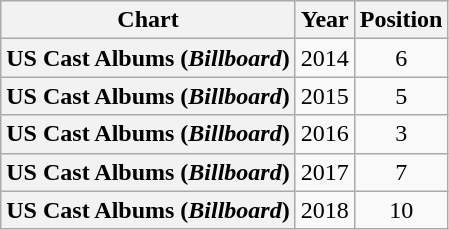<table class="wikitable sortable plainrowheaders" style="text-align:center">
<tr>
<th scope="col">Chart</th>
<th scope="col">Year</th>
<th scope="col">Position</th>
</tr>
<tr>
<th scope="row">US Cast Albums (<em>Billboard</em>)</th>
<td>2014</td>
<td>6</td>
</tr>
<tr>
<th scope="row">US Cast Albums (<em>Billboard</em>)</th>
<td>2015</td>
<td>5</td>
</tr>
<tr>
<th scope="row">US Cast Albums (<em>Billboard</em>)</th>
<td>2016</td>
<td>3</td>
</tr>
<tr>
<th scope="row">US Cast Albums (<em>Billboard</em>)</th>
<td>2017</td>
<td>7</td>
</tr>
<tr>
<th scope="row">US Cast Albums (<em>Billboard</em>)</th>
<td>2018</td>
<td>10</td>
</tr>
</table>
